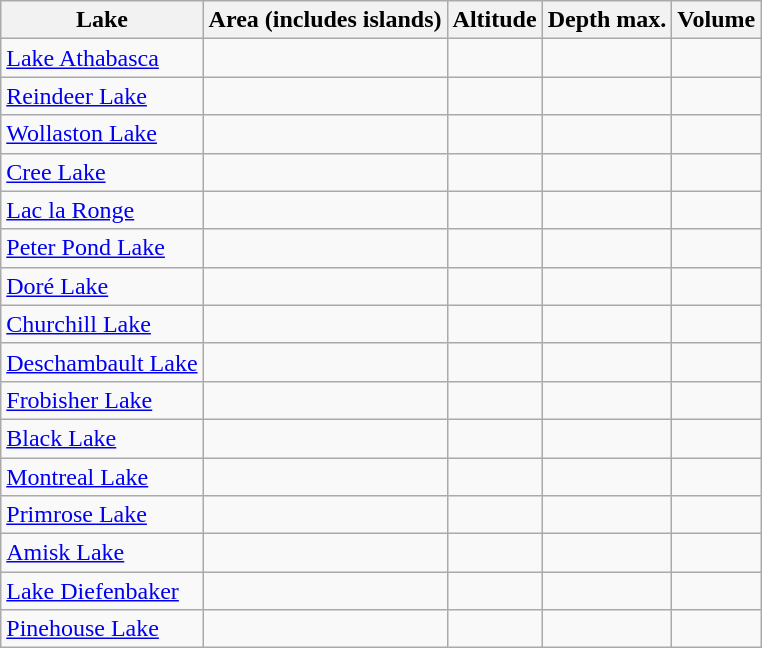<table class="wikitable sortable">
<tr>
<th>Lake</th>
<th>Area (includes islands)</th>
<th>Altitude</th>
<th>Depth max.</th>
<th>Volume</th>
</tr>
<tr>
<td><a href='#'>Lake Athabasca</a></td>
<td style="text-align: right"></td>
<td style="text-align: right"></td>
<td style="text-align: right"></td>
<td style="text-align: right"></td>
</tr>
<tr>
<td><a href='#'>Reindeer Lake</a></td>
<td style="text-align: right"></td>
<td style="text-align: right"></td>
<td style="text-align: right"></td>
<td style="text-align: right"></td>
</tr>
<tr>
<td><a href='#'>Wollaston Lake</a></td>
<td style="text-align: right"></td>
<td style="text-align: right"></td>
<td style="text-align: right"></td>
<td style="text-align: right"></td>
</tr>
<tr>
<td><a href='#'>Cree Lake</a></td>
<td style="text-align: right"></td>
<td style="text-align: right"></td>
<td style="text-align: right"></td>
<td style="text-align: right"></td>
</tr>
<tr>
<td><a href='#'>Lac la Ronge</a></td>
<td style="text-align: right"></td>
<td style="text-align: right"></td>
<td style="text-align: right"></td>
<td style="text-align: right"></td>
</tr>
<tr>
<td><a href='#'>Peter Pond Lake</a></td>
<td style="text-align: right"></td>
<td style="text-align: right"></td>
<td style="text-align: right"></td>
<td style="text-align: right"></td>
</tr>
<tr>
<td><a href='#'>Doré Lake</a></td>
<td style="text-align: right"></td>
<td style="text-align: right"></td>
<td style="text-align: right"></td>
<td style="text-align: right"></td>
</tr>
<tr>
<td><a href='#'>Churchill Lake</a></td>
<td style="text-align: right"></td>
<td style="text-align: right"></td>
<td style="text-align: right"></td>
<td style="text-align: right"></td>
</tr>
<tr>
<td><a href='#'>Deschambault Lake</a></td>
<td style="text-align: right"></td>
<td style="text-align: right"></td>
<td style="text-align: right"></td>
<td style="text-align: right"></td>
</tr>
<tr>
<td><a href='#'>Frobisher Lake</a></td>
<td style="text-align: right"></td>
<td style="text-align: right"></td>
<td style="text-align: right"></td>
<td style="text-align: right"></td>
</tr>
<tr>
<td><a href='#'>Black Lake</a></td>
<td style="text-align: right"></td>
<td style="text-align: right"></td>
<td style="text-align: right"></td>
<td style="text-align: right"></td>
</tr>
<tr>
<td><a href='#'>Montreal Lake</a></td>
<td style="text-align: right"></td>
<td style="text-align: right"></td>
<td style="text-align: right"></td>
<td style="text-align: right"></td>
</tr>
<tr>
<td><a href='#'>Primrose Lake</a></td>
<td style="text-align: right"></td>
<td style="text-align: right"></td>
<td style="text-align: right"></td>
<td style="text-align: right"></td>
</tr>
<tr>
<td><a href='#'>Amisk Lake</a></td>
<td style="text-align: right"></td>
<td style="text-align: right"></td>
<td style="text-align: right"></td>
<td style="text-align: right"></td>
</tr>
<tr>
<td><a href='#'>Lake Diefenbaker</a></td>
<td style="text-align: right"></td>
<td style="text-align: right"></td>
<td style="text-align: right"></td>
<td style="text-align: right"></td>
</tr>
<tr>
<td><a href='#'>Pinehouse Lake</a></td>
<td style="text-align: right"></td>
<td style="text-align: right"></td>
<td style="text-align: right"></td>
<td style="text-align: right"></td>
</tr>
</table>
